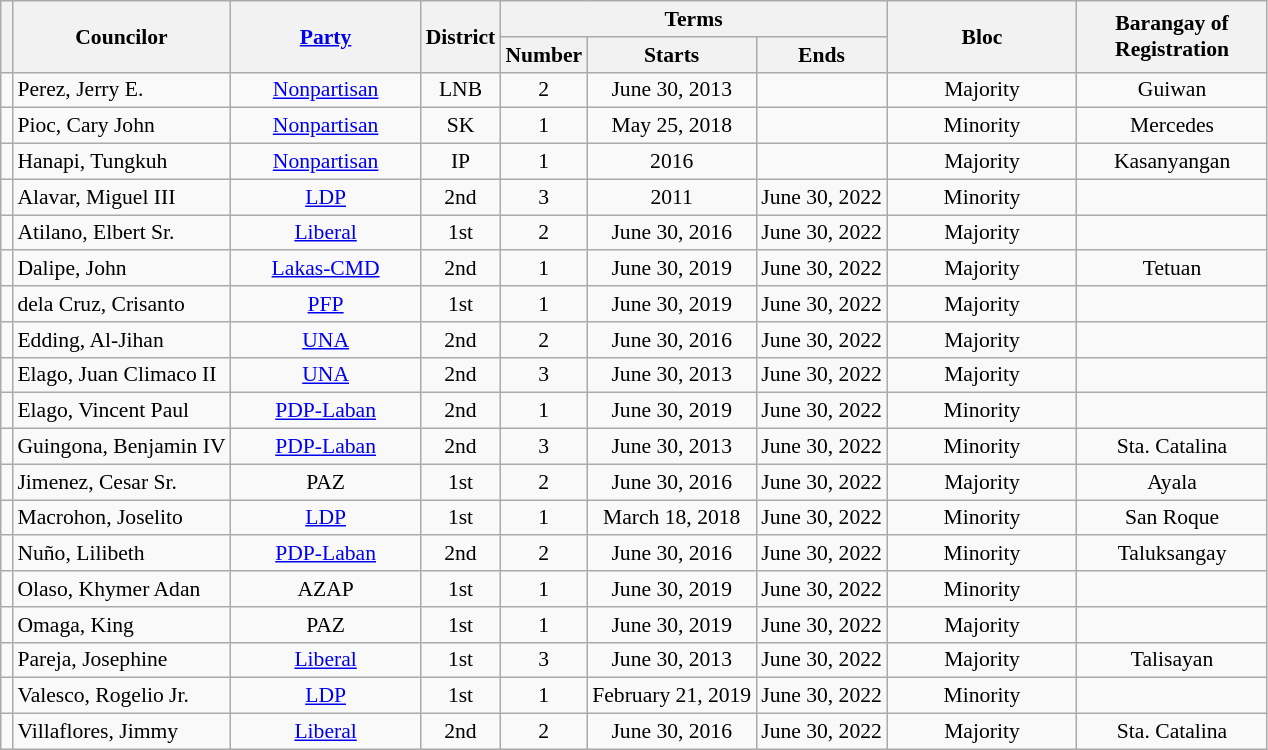<table class="wikitable" style="font-size:90%; text-align:center;">
<tr>
<th rowspan="2" style="width:1px;"></th>
<th rowspan=2>Councilor</th>
<th style="width:120px;" rowspan="2"><a href='#'>Party</a></th>
<th style="width:45px;" rowspan="2">District</th>
<th style="width:45px;" colspan="3">Terms</th>
<th style="width:120px;" rowspan="2">Bloc</th>
<th style="width:120px;" rowspan="2">Barangay of Registration</th>
</tr>
<tr>
<th>Number</th>
<th>Starts</th>
<th>Ends</th>
</tr>
<tr>
<td></td>
<td align=left>Perez, Jerry E.</td>
<td><a href='#'>Nonpartisan</a></td>
<td>LNB</td>
<td>2</td>
<td>June 30, 2013</td>
<td></td>
<td>Majority</td>
<td>Guiwan</td>
</tr>
<tr>
<td></td>
<td align=left>Pioc, Cary John</td>
<td><a href='#'>Nonpartisan</a></td>
<td>SK</td>
<td>1</td>
<td>May 25, 2018</td>
<td></td>
<td>Minority</td>
<td>Mercedes</td>
</tr>
<tr>
<td></td>
<td align=left>Hanapi, Tungkuh</td>
<td><a href='#'>Nonpartisan</a></td>
<td>IP</td>
<td>1</td>
<td>2016</td>
<td></td>
<td>Majority</td>
<td>Kasanyangan</td>
</tr>
<tr>
<td></td>
<td align=left>Alavar, Miguel III</td>
<td><a href='#'>LDP</a></td>
<td>2nd</td>
<td>3</td>
<td>2011</td>
<td>June 30, 2022</td>
<td>Minority</td>
<td></td>
</tr>
<tr>
<td></td>
<td align=left>Atilano, Elbert Sr.</td>
<td><a href='#'>Liberal</a></td>
<td>1st</td>
<td>2</td>
<td>June 30, 2016</td>
<td>June 30, 2022</td>
<td>Majority</td>
<td></td>
</tr>
<tr>
<td></td>
<td align=left>Dalipe, John</td>
<td><a href='#'>Lakas-CMD</a></td>
<td>2nd</td>
<td>1</td>
<td>June 30, 2019</td>
<td>June 30, 2022</td>
<td>Majority</td>
<td>Tetuan</td>
</tr>
<tr>
<td></td>
<td align=left>dela Cruz, Crisanto</td>
<td><a href='#'>PFP</a></td>
<td>1st</td>
<td>1</td>
<td>June 30, 2019</td>
<td>June 30, 2022</td>
<td>Majority</td>
<td></td>
</tr>
<tr>
<td></td>
<td align=left>Edding, Al-Jihan</td>
<td><a href='#'>UNA</a></td>
<td>2nd</td>
<td>2</td>
<td>June 30, 2016</td>
<td>June 30, 2022</td>
<td>Majority</td>
<td></td>
</tr>
<tr>
<td></td>
<td align=left>Elago, Juan Climaco II</td>
<td><a href='#'>UNA</a></td>
<td>2nd</td>
<td>3</td>
<td>June 30, 2013</td>
<td>June 30, 2022</td>
<td>Majority</td>
<td></td>
</tr>
<tr>
<td></td>
<td align=left>Elago, Vincent Paul</td>
<td><a href='#'>PDP-Laban</a></td>
<td>2nd</td>
<td>1</td>
<td>June 30, 2019</td>
<td>June 30, 2022</td>
<td>Minority</td>
<td></td>
</tr>
<tr>
<td></td>
<td align=left>Guingona, Benjamin IV</td>
<td><a href='#'>PDP-Laban</a></td>
<td>2nd</td>
<td>3</td>
<td>June 30, 2013</td>
<td>June 30, 2022</td>
<td>Minority</td>
<td>Sta. Catalina</td>
</tr>
<tr>
<td></td>
<td align=left>Jimenez, Cesar Sr.</td>
<td>PAZ</td>
<td>1st</td>
<td>2</td>
<td>June 30, 2016</td>
<td>June 30, 2022</td>
<td>Majority</td>
<td>Ayala</td>
</tr>
<tr>
<td></td>
<td align=left>Macrohon, Joselito</td>
<td><a href='#'>LDP</a></td>
<td>1st</td>
<td>1</td>
<td>March 18, 2018</td>
<td>June 30, 2022</td>
<td>Minority</td>
<td>San Roque</td>
</tr>
<tr>
<td></td>
<td align=left>Nuño, Lilibeth</td>
<td><a href='#'>PDP-Laban</a></td>
<td>2nd</td>
<td>2</td>
<td>June 30, 2016</td>
<td>June 30, 2022</td>
<td>Minority</td>
<td>Taluksangay</td>
</tr>
<tr>
<td></td>
<td align=left>Olaso, Khymer Adan</td>
<td>AZAP</td>
<td>1st</td>
<td>1</td>
<td>June 30, 2019</td>
<td>June 30, 2022</td>
<td>Minority</td>
<td></td>
</tr>
<tr>
<td></td>
<td align=left>Omaga, King</td>
<td>PAZ</td>
<td>1st</td>
<td>1</td>
<td>June 30, 2019</td>
<td>June 30, 2022</td>
<td>Majority</td>
<td></td>
</tr>
<tr>
<td></td>
<td align=left>Pareja, Josephine</td>
<td><a href='#'>Liberal</a></td>
<td>1st</td>
<td>3</td>
<td>June 30, 2013</td>
<td>June 30, 2022</td>
<td>Majority</td>
<td>Talisayan</td>
</tr>
<tr>
<td></td>
<td align=left>Valesco, Rogelio Jr.</td>
<td><a href='#'>LDP</a></td>
<td>1st</td>
<td>1</td>
<td>February 21, 2019</td>
<td>June 30, 2022</td>
<td>Minority</td>
<td></td>
</tr>
<tr>
<td></td>
<td align=left>Villaflores, Jimmy</td>
<td><a href='#'>Liberal</a></td>
<td>2nd</td>
<td>2</td>
<td>June 30, 2016</td>
<td>June 30, 2022</td>
<td>Majority</td>
<td>Sta. Catalina</td>
</tr>
</table>
